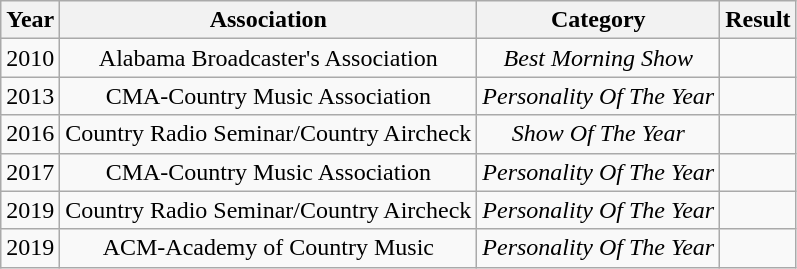<table class="wikitable" style="text-align:center;">
<tr>
<th>Year</th>
<th>Association</th>
<th>Category</th>
<th>Result</th>
</tr>
<tr>
<td>2010</td>
<td>Alabama Broadcaster's Association</td>
<td><em>Best Morning Show</em></td>
<td></td>
</tr>
<tr>
<td>2013</td>
<td>CMA-Country Music Association</td>
<td><em>Personality Of The Year</em></td>
<td></td>
</tr>
<tr>
<td>2016</td>
<td>Country Radio Seminar/Country Aircheck</td>
<td><em>Show Of The Year</em></td>
<td></td>
</tr>
<tr>
<td>2017</td>
<td>CMA-Country Music Association</td>
<td><em>Personality Of The Year</em></td>
<td></td>
</tr>
<tr>
<td>2019</td>
<td>Country Radio Seminar/Country Aircheck</td>
<td><em>Personality Of The Year</em></td>
<td></td>
</tr>
<tr>
<td>2019</td>
<td>ACM-Academy of Country Music</td>
<td><em>Personality Of The Year</em></td>
<td></td>
</tr>
</table>
